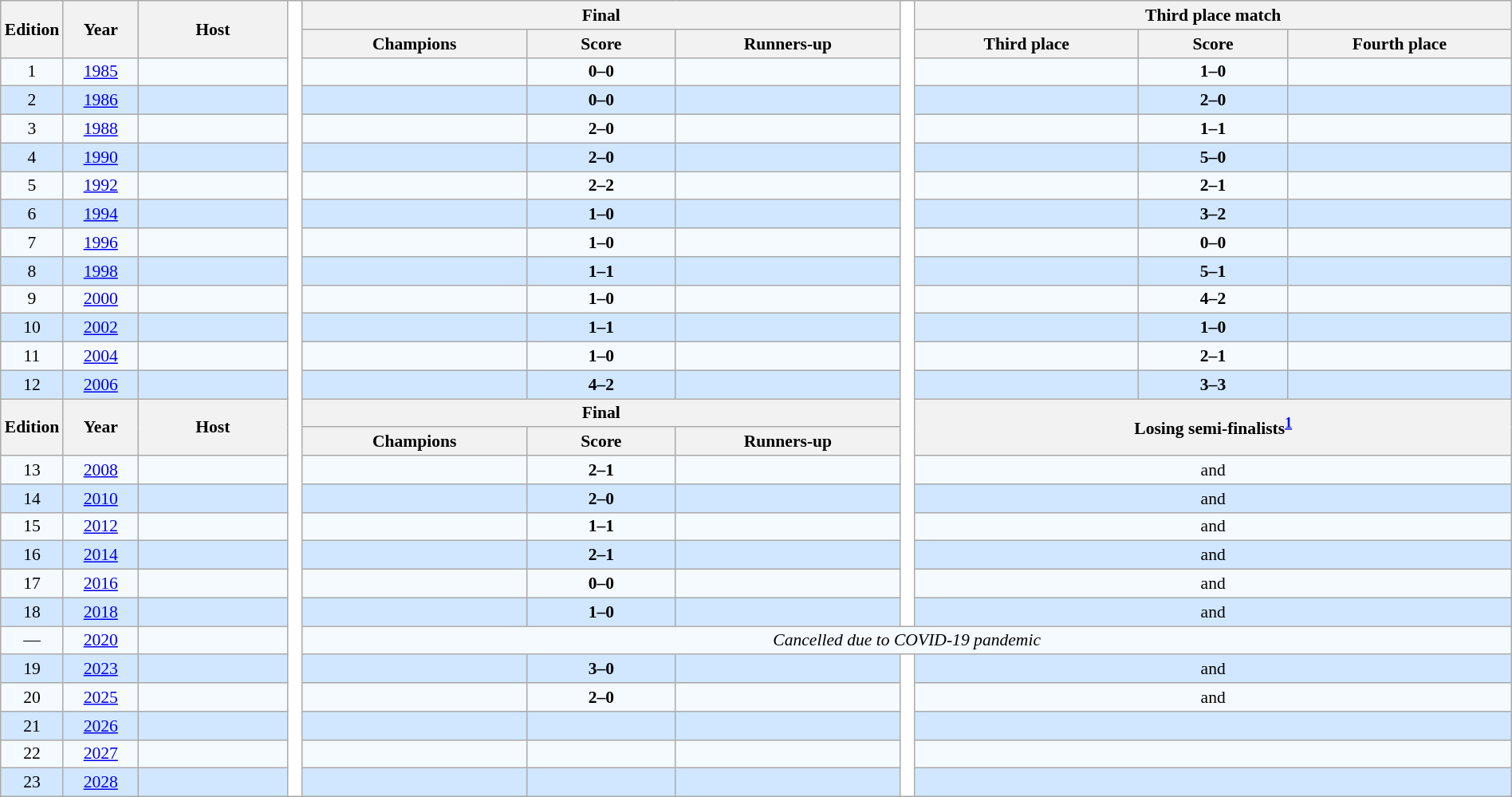<table class="wikitable" style="font-size:90%; text-align:center; width:100%;">
<tr>
<th rowspan=2 width=3%>Edition</th>
<th rowspan=2 width=5%>Year</th>
<th rowspan=2 width=10%>Host</th>
<th width=1% rowspan=28 style="background:#ffffff;"></th>
<th colspan=3>Final</th>
<th width=1% rowspan=22 style="background:#ffffff;"></th>
<th colspan=3>Third place match</th>
</tr>
<tr>
<th width=15%>Champions</th>
<th width=10%>Score</th>
<th width=15%>Runners-up</th>
<th width=15%>Third place</th>
<th width=10%>Score</th>
<th width=15%>Fourth place</th>
</tr>
<tr style="background-color:#F5FAFF;">
<td>1</td>
<td><a href='#'>1985</a></td>
<td align=left></td>
<td><strong></strong></td>
<td><strong>0–0</strong> <br></td>
<td></td>
<td></td>
<td><strong>1–0</strong></td>
<td></td>
</tr>
<tr style="background-color:#D0E7FF;">
<td>2</td>
<td><a href='#'>1986</a></td>
<td align=left></td>
<td><strong></strong></td>
<td><strong>0–0</strong><br></td>
<td></td>
<td></td>
<td><strong>2–0</strong></td>
<td></td>
</tr>
<tr style="background-color:#F5FAFF;">
<td>3</td>
<td><a href='#'>1988</a></td>
<td align=left></td>
<td><strong></strong></td>
<td><strong>2–0</strong></td>
<td></td>
<td></td>
<td><strong>1–1</strong><br></td>
<td></td>
</tr>
<tr style="background-color:#D0E7FF;">
<td>4</td>
<td><a href='#'>1990</a></td>
<td align=left></td>
<td><strong></strong></td>
<td><strong>2–0</strong></td>
<td></td>
<td></td>
<td><strong>5–0</strong></td>
<td></td>
</tr>
<tr style="background-color:#F5FAFF;">
<td>5</td>
<td><a href='#'>1992</a></td>
<td align=left></td>
<td><strong></strong></td>
<td><strong>2–2</strong> <br></td>
<td></td>
<td></td>
<td><strong>2–1</strong></td>
<td></td>
</tr>
<tr style="background-color:#D0E7FF;">
<td>6</td>
<td><a href='#'>1994</a></td>
<td align=left></td>
<td><strong></strong></td>
<td><strong>1–0</strong> </td>
<td></td>
<td></td>
<td><strong>3–2</strong></td>
<td></td>
</tr>
<tr style="background-color:#F5FAFF;">
<td>7</td>
<td><a href='#'>1996</a></td>
<td align=left></td>
<td><strong></strong></td>
<td><strong>1–0</strong></td>
<td></td>
<td></td>
<td><strong>0–0</strong><br></td>
<td></td>
</tr>
<tr style="background-color:#D0E7FF;">
<td>8</td>
<td><a href='#'>1998</a></td>
<td align=left></td>
<td><strong></strong></td>
<td><strong>1–1</strong> <br></td>
<td></td>
<td></td>
<td><strong>5–1</strong></td>
<td></td>
</tr>
<tr style="background-color:#F5FAFF;">
<td>9</td>
<td><a href='#'>2000</a></td>
<td align=left></td>
<td><strong></strong></td>
<td><strong>1–0</strong></td>
<td></td>
<td></td>
<td><strong>4–2</strong></td>
<td></td>
</tr>
<tr style="background-color:#D0E7FF;">
<td>10</td>
<td><a href='#'>2002</a></td>
<td align=left></td>
<td><strong></strong></td>
<td><strong>1–1</strong><br></td>
<td></td>
<td></td>
<td><strong>1–0</strong></td>
<td></td>
</tr>
<tr style="background-color:#F5FAFF;">
<td>11</td>
<td><a href='#'>2004</a></td>
<td align=left></td>
<td><strong></strong></td>
<td><strong>1–0</strong></td>
<td></td>
<td></td>
<td><strong>2–1</strong></td>
<td></td>
</tr>
<tr style="background-color:#D0E7FF;">
<td>12</td>
<td><a href='#'>2006</a></td>
<td align=left></td>
<td><strong></strong></td>
<td><strong>4–2</strong> </td>
<td></td>
<td></td>
<td><strong>3–3</strong> <br></td>
<td></td>
</tr>
<tr>
<th rowspan=2 width=3%>Edition</th>
<th rowspan=2 width=5%>Year</th>
<th rowspan=2 width=10%>Host</th>
<th colspan=3>Final</th>
<th colspan=3 rowspan=2>Losing semi-finalists<sup><a href='#'>1</a></sup></th>
</tr>
<tr>
<th width=15%>Champions</th>
<th width=10%>Score</th>
<th width=15%>Runners-up</th>
</tr>
<tr style="background-color:#F5FAFF;">
<td>13</td>
<td><a href='#'>2008</a></td>
<td align=left></td>
<td><strong></strong></td>
<td><strong>2–1</strong></td>
<td></td>
<td colspan="3"> and </td>
</tr>
<tr style="background-color:#D0E7FF;">
<td>14</td>
<td><a href='#'>2010</a></td>
<td align=left></td>
<td><strong></strong></td>
<td><strong>2–0</strong></td>
<td></td>
<td colspan="3"> and </td>
</tr>
<tr style="background-color:#F5FAFF;">
<td>15</td>
<td><a href='#'>2012</a></td>
<td align=left></td>
<td><strong></strong></td>
<td><strong>1–1</strong><br></td>
<td></td>
<td colspan="3"> and </td>
</tr>
<tr style="background-color:#D0E7FF;">
<td>16</td>
<td><a href='#'>2014</a></td>
<td align=left></td>
<td><strong></strong></td>
<td><strong>2–1</strong></td>
<td></td>
<td colspan="3"> and </td>
</tr>
<tr style="background-color:#F5FAFF;">
<td>17</td>
<td><a href='#'>2016</a></td>
<td align=left></td>
<td><strong></strong></td>
<td><strong>0–0</strong><br></td>
<td></td>
<td colspan="3"> and </td>
</tr>
<tr style="background-color:#D0E7FF;">
<td>18</td>
<td><a href='#'>2018</a></td>
<td align=left></td>
<td><strong></strong></td>
<td><strong>1–0</strong></td>
<td></td>
<td colspan="3"> and </td>
</tr>
<tr style="background-color:#F5FAFF;">
<td>—</td>
<td><a href='#'>2020</a></td>
<td align=left></td>
<td colspan=7><em>Cancelled due to COVID-19 pandemic</em></td>
</tr>
<tr style="background-color:#D0E7FF;">
<td>19</td>
<td><a href='#'>2023</a></td>
<td align=left></td>
<td><strong></strong></td>
<td><strong>3–0</strong></td>
<td></td>
<th width=1% rowspan=5 style="background:#ffffff;"></th>
<td colspan="3"> and </td>
</tr>
<tr style="background-color:#F5FAFF;">
<td>20</td>
<td><a href='#'>2025</a></td>
<td align=left></td>
<td><strong></strong></td>
<td><strong>2–0</strong></td>
<td></td>
<td colspan="3"> and </td>
</tr>
<tr style="background-color:#D0E7FF;">
<td>21</td>
<td><a href='#'>2026</a></td>
<td align=left></td>
<td></td>
<td></td>
<td></td>
<td colspan="3"></td>
</tr>
<tr style="background-color:#F5FAFF;">
<td>22</td>
<td><a href='#'>2027</a></td>
<td align=left></td>
<td></td>
<td></td>
<td></td>
<td colspan="3"></td>
</tr>
<tr style="background-color:#D0E7FF;">
<td>23</td>
<td><a href='#'>2028</a></td>
<td align=left></td>
<td></td>
<td></td>
<td></td>
<td colspan="3"></td>
</tr>
</table>
